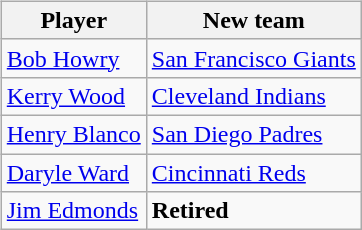<table cellspacing="10">
<tr>
<td valign="top"><br><table class="wikitable">
<tr>
<th>Player</th>
<th>New team</th>
</tr>
<tr>
<td><a href='#'>Bob Howry</a></td>
<td><a href='#'>San Francisco Giants</a></td>
</tr>
<tr>
<td><a href='#'>Kerry Wood</a></td>
<td><a href='#'>Cleveland Indians</a></td>
</tr>
<tr>
<td><a href='#'>Henry Blanco</a></td>
<td><a href='#'>San Diego Padres</a></td>
</tr>
<tr>
<td><a href='#'>Daryle Ward</a></td>
<td><a href='#'>Cincinnati Reds</a></td>
</tr>
<tr>
<td><a href='#'>Jim Edmonds</a></td>
<td><strong>Retired</strong></td>
</tr>
</table>
</td>
</tr>
</table>
